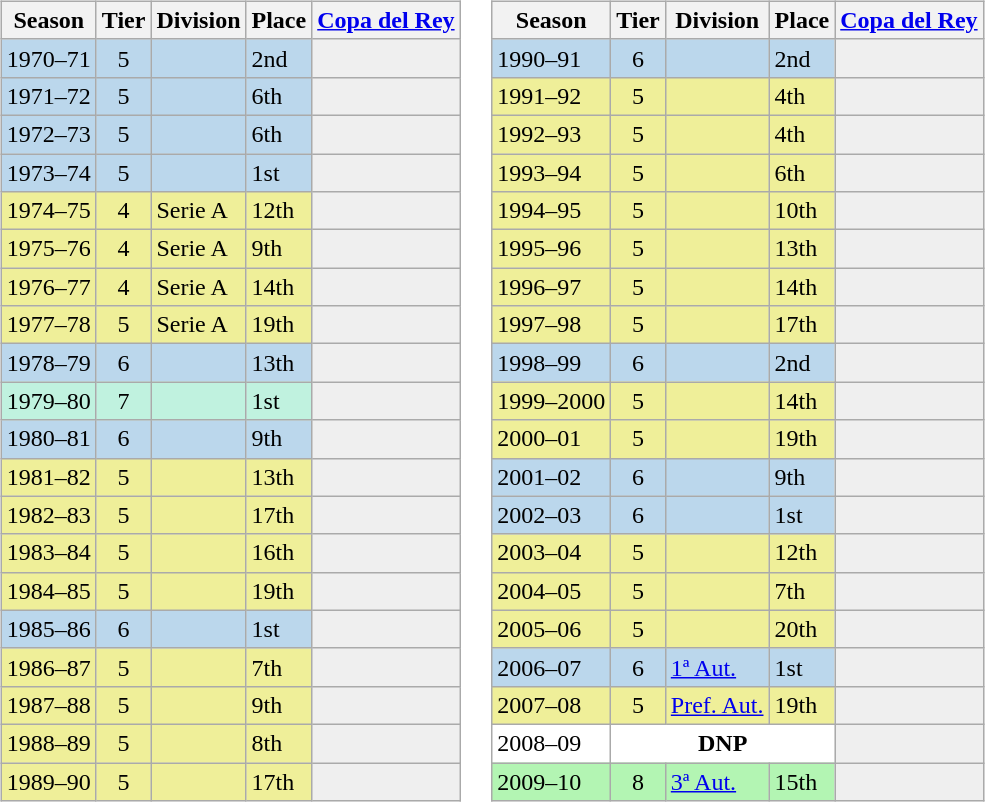<table>
<tr>
<td valign="top" width=0%><br><table class="wikitable">
<tr style="background:#f0f6fa;">
<th>Season</th>
<th>Tier</th>
<th>Division</th>
<th>Place</th>
<th><a href='#'>Copa del Rey</a></th>
</tr>
<tr>
<td style="background:#BBD7EC;">1970–71</td>
<td style="background:#BBD7EC;" align="center">5</td>
<td style="background:#BBD7EC;"></td>
<td style="background:#BBD7EC;">2nd</td>
<th style="background:#efefef;"></th>
</tr>
<tr>
<td style="background:#BBD7EC;">1971–72</td>
<td style="background:#BBD7EC;" align="center">5</td>
<td style="background:#BBD7EC;"></td>
<td style="background:#BBD7EC;">6th</td>
<th style="background:#efefef;"></th>
</tr>
<tr>
<td style="background:#BBD7EC;">1972–73</td>
<td style="background:#BBD7EC;" align="center">5</td>
<td style="background:#BBD7EC;"></td>
<td style="background:#BBD7EC;">6th</td>
<th style="background:#efefef;"></th>
</tr>
<tr>
<td style="background:#BBD7EC;">1973–74</td>
<td style="background:#BBD7EC;" align="center">5</td>
<td style="background:#BBD7EC;"></td>
<td style="background:#BBD7EC;">1st</td>
<th style="background:#efefef;"></th>
</tr>
<tr>
<td style="background:#EFEF99;">1974–75</td>
<td style="background:#EFEF99;" align=center>4</td>
<td style="background:#EFEF99;">Serie A</td>
<td style="background:#EFEF99;">12th</td>
<th style="background:#efefef;"></th>
</tr>
<tr>
<td style="background:#EFEF99;">1975–76</td>
<td style="background:#EFEF99;" align=center>4</td>
<td style="background:#EFEF99;">Serie A</td>
<td style="background:#EFEF99;">9th</td>
<th style="background:#efefef;"></th>
</tr>
<tr>
<td style="background:#EFEF99;">1976–77</td>
<td style="background:#EFEF99;" align=center>4</td>
<td style="background:#EFEF99;">Serie A</td>
<td style="background:#EFEF99;">14th</td>
<th style="background:#efefef;"></th>
</tr>
<tr>
<td style="background:#EFEF99;">1977–78</td>
<td style="background:#EFEF99;" align=center>5</td>
<td style="background:#EFEF99;">Serie A</td>
<td style="background:#EFEF99;">19th</td>
<th style="background:#efefef;"></th>
</tr>
<tr>
<td style="background:#BBD7EC;">1978–79</td>
<td style="background:#BBD7EC;" align="center">6</td>
<td style="background:#BBD7EC;"></td>
<td style="background:#BBD7EC;">13th</td>
<th style="background:#efefef;"></th>
</tr>
<tr>
<td style="background:#C0F2DF;">1979–80</td>
<td style="background:#C0F2DF;" align="center">7</td>
<td style="background:#C0F2DF;"></td>
<td style="background:#C0F2DF;">1st</td>
<td style="background:#efefef;"></td>
</tr>
<tr>
<td style="background:#BBD7EC;">1980–81</td>
<td style="background:#BBD7EC;" align="center">6</td>
<td style="background:#BBD7EC;"></td>
<td style="background:#BBD7EC;">9th</td>
<th style="background:#efefef;"></th>
</tr>
<tr>
<td style="background:#EFEF99;">1981–82</td>
<td style="background:#EFEF99;" align=center>5</td>
<td style="background:#EFEF99;"></td>
<td style="background:#EFEF99;">13th</td>
<th style="background:#efefef;"></th>
</tr>
<tr>
<td style="background:#EFEF99;">1982–83</td>
<td style="background:#EFEF99;" align=center>5</td>
<td style="background:#EFEF99;"></td>
<td style="background:#EFEF99;">17th</td>
<th style="background:#efefef;"></th>
</tr>
<tr>
<td style="background:#EFEF99;">1983–84</td>
<td style="background:#EFEF99;" align=center>5</td>
<td style="background:#EFEF99;"></td>
<td style="background:#EFEF99;">16th</td>
<th style="background:#efefef;"></th>
</tr>
<tr>
<td style="background:#EFEF99;">1984–85</td>
<td style="background:#EFEF99;" align=center>5</td>
<td style="background:#EFEF99;"></td>
<td style="background:#EFEF99;">19th</td>
<th style="background:#efefef;"></th>
</tr>
<tr>
<td style="background:#BBD7EC;">1985–86</td>
<td style="background:#BBD7EC;" align="center">6</td>
<td style="background:#BBD7EC;"></td>
<td style="background:#BBD7EC;">1st</td>
<th style="background:#efefef;"></th>
</tr>
<tr>
<td style="background:#EFEF99;">1986–87</td>
<td style="background:#EFEF99;" align=center>5</td>
<td style="background:#EFEF99;"></td>
<td style="background:#EFEF99;">7th</td>
<th style="background:#efefef;"></th>
</tr>
<tr>
<td style="background:#EFEF99;">1987–88</td>
<td style="background:#EFEF99;" align=center>5</td>
<td style="background:#EFEF99;"></td>
<td style="background:#EFEF99;">9th</td>
<th style="background:#efefef;"></th>
</tr>
<tr>
<td style="background:#EFEF99;">1988–89</td>
<td style="background:#EFEF99;" align=center>5</td>
<td style="background:#EFEF99;"></td>
<td style="background:#EFEF99;">8th</td>
<th style="background:#efefef;"></th>
</tr>
<tr>
<td style="background:#EFEF99;">1989–90</td>
<td style="background:#EFEF99;" align=center>5</td>
<td style="background:#EFEF99;"></td>
<td style="background:#EFEF99;">17th</td>
<th style="background:#efefef;"></th>
</tr>
</table>
</td>
<td valign="top" width=0%><br><table class="wikitable">
<tr style="background:#f0f6fa;">
<th>Season</th>
<th>Tier</th>
<th>Division</th>
<th>Place</th>
<th><a href='#'>Copa del Rey</a></th>
</tr>
<tr>
<td style="background:#BBD7EC;">1990–91</td>
<td style="background:#BBD7EC;" align="center">6</td>
<td style="background:#BBD7EC;"></td>
<td style="background:#BBD7EC;">2nd</td>
<th style="background:#efefef;"></th>
</tr>
<tr>
<td style="background:#EFEF99;">1991–92</td>
<td style="background:#EFEF99;" align=center>5</td>
<td style="background:#EFEF99;"></td>
<td style="background:#EFEF99;">4th</td>
<th style="background:#efefef;"></th>
</tr>
<tr>
<td style="background:#EFEF99;">1992–93</td>
<td style="background:#EFEF99;" align=center>5</td>
<td style="background:#EFEF99;"></td>
<td style="background:#EFEF99;">4th</td>
<th style="background:#efefef;"></th>
</tr>
<tr>
<td style="background:#EFEF99;">1993–94</td>
<td style="background:#EFEF99;" align=center>5</td>
<td style="background:#EFEF99;"></td>
<td style="background:#EFEF99;">6th</td>
<th style="background:#efefef;"></th>
</tr>
<tr>
<td style="background:#EFEF99;">1994–95</td>
<td style="background:#EFEF99;" align=center>5</td>
<td style="background:#EFEF99;"></td>
<td style="background:#EFEF99;">10th</td>
<th style="background:#efefef;"></th>
</tr>
<tr>
<td style="background:#EFEF99;">1995–96</td>
<td style="background:#EFEF99;" align=center>5</td>
<td style="background:#EFEF99;"></td>
<td style="background:#EFEF99;">13th</td>
<th style="background:#efefef;"></th>
</tr>
<tr>
<td style="background:#EFEF99;">1996–97</td>
<td style="background:#EFEF99;" align=center>5</td>
<td style="background:#EFEF99;"></td>
<td style="background:#EFEF99;">14th</td>
<th style="background:#efefef;"></th>
</tr>
<tr>
<td style="background:#EFEF99;">1997–98</td>
<td style="background:#EFEF99;" align=center>5</td>
<td style="background:#EFEF99;"></td>
<td style="background:#EFEF99;">17th</td>
<th style="background:#efefef;"></th>
</tr>
<tr>
<td style="background:#BBD7EC;">1998–99</td>
<td style="background:#BBD7EC;" align="center">6</td>
<td style="background:#BBD7EC;"></td>
<td style="background:#BBD7EC;">2nd</td>
<th style="background:#efefef;"></th>
</tr>
<tr>
<td style="background:#EFEF99;">1999–2000</td>
<td style="background:#EFEF99;" align=center>5</td>
<td style="background:#EFEF99;"></td>
<td style="background:#EFEF99;">14th</td>
<th style="background:#efefef;"></th>
</tr>
<tr>
<td style="background:#EFEF99;">2000–01</td>
<td style="background:#EFEF99;" align=center>5</td>
<td style="background:#EFEF99;"></td>
<td style="background:#EFEF99;">19th</td>
<th style="background:#efefef;"></th>
</tr>
<tr>
<td style="background:#BBD7EC;">2001–02</td>
<td style="background:#BBD7EC;" align="center">6</td>
<td style="background:#BBD7EC;"></td>
<td style="background:#BBD7EC;">9th</td>
<th style="background:#efefef;"></th>
</tr>
<tr>
<td style="background:#BBD7EC;">2002–03</td>
<td style="background:#BBD7EC;" align="center">6</td>
<td style="background:#BBD7EC;"></td>
<td style="background:#BBD7EC;">1st</td>
<th style="background:#efefef;"></th>
</tr>
<tr>
<td style="background:#EFEF99;">2003–04</td>
<td style="background:#EFEF99;" align=center>5</td>
<td style="background:#EFEF99;"></td>
<td style="background:#EFEF99;">12th</td>
<th style="background:#efefef;"></th>
</tr>
<tr>
<td style="background:#EFEF99;">2004–05</td>
<td style="background:#EFEF99;" align=center>5</td>
<td style="background:#EFEF99;"></td>
<td style="background:#EFEF99;">7th</td>
<th style="background:#efefef;"></th>
</tr>
<tr>
<td style="background:#EFEF99;">2005–06</td>
<td style="background:#EFEF99;" align=center>5</td>
<td style="background:#EFEF99;"></td>
<td style="background:#EFEF99;">20th</td>
<th style="background:#efefef;"></th>
</tr>
<tr>
<td style="background:#BBD7EC;">2006–07</td>
<td style="background:#BBD7EC;" align="center">6</td>
<td style="background:#BBD7EC;"><a href='#'>1ª Aut.</a></td>
<td style="background:#BBD7EC;">1st</td>
<th style="background:#efefef;"></th>
</tr>
<tr>
<td style="background:#EFEF99;">2007–08</td>
<td style="background:#EFEF99;" align=center>5</td>
<td style="background:#EFEF99;"><a href='#'>Pref. Aut.</a></td>
<td style="background:#EFEF99;">19th</td>
<th style="background:#efefef;"></th>
</tr>
<tr>
<td style="background:#FFFFFF;">2008–09</td>
<th style="background:#FFFFFF;" colspan="3">DNP</th>
<th style="background:#efefef;"></th>
</tr>
<tr>
<td style="background:#B3F5B3;">2009–10</td>
<td style="background:#B3F5B3;" align="center">8</td>
<td style="background:#B3F5B3;"><a href='#'>3ª Aut.</a></td>
<td style="background:#B3F5B3;">15th</td>
<th style="background:#efefef;"></th>
</tr>
</table>
</td>
</tr>
</table>
